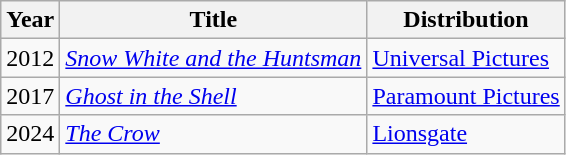<table class="wikitable">
<tr>
<th>Year</th>
<th>Title</th>
<th>Distribution</th>
</tr>
<tr>
<td>2012</td>
<td><em><a href='#'>Snow White and the Huntsman</a></em></td>
<td><a href='#'>Universal Pictures</a></td>
</tr>
<tr>
<td>2017</td>
<td><em><a href='#'>Ghost in the Shell</a></em></td>
<td><a href='#'>Paramount Pictures</a></td>
</tr>
<tr>
<td>2024</td>
<td><em><a href='#'>The Crow</a></em></td>
<td><a href='#'>Lionsgate</a></td>
</tr>
</table>
